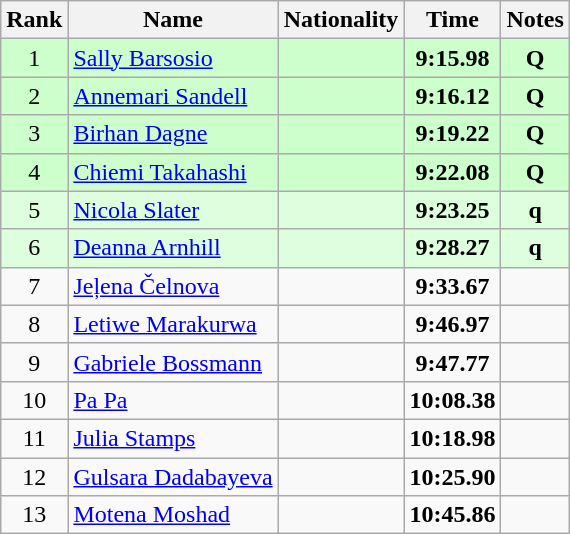<table class="wikitable sortable" style="text-align:center">
<tr>
<th>Rank</th>
<th>Name</th>
<th>Nationality</th>
<th>Time</th>
<th>Notes</th>
</tr>
<tr bgcolor=ccffcc>
<td>1</td>
<td align=left><a href='#'>Sally Barsosio</a></td>
<td align=left></td>
<td><strong>9:15.98</strong></td>
<td><strong>Q</strong></td>
</tr>
<tr bgcolor=ccffcc>
<td>2</td>
<td align=left><a href='#'>Annemari Sandell</a></td>
<td align=left></td>
<td><strong>9:16.12</strong></td>
<td><strong>Q</strong></td>
</tr>
<tr bgcolor=ccffcc>
<td>3</td>
<td align=left><a href='#'>Birhan Dagne</a></td>
<td align=left></td>
<td><strong>9:19.22</strong></td>
<td><strong>Q</strong></td>
</tr>
<tr bgcolor=ccffcc>
<td>4</td>
<td align=left><a href='#'>Chiemi Takahashi</a></td>
<td align=left></td>
<td><strong>9:22.08</strong></td>
<td><strong>Q</strong></td>
</tr>
<tr bgcolor=ddffdd>
<td>5</td>
<td align=left><a href='#'>Nicola Slater</a></td>
<td align=left></td>
<td><strong>9:23.25</strong></td>
<td><strong>q</strong></td>
</tr>
<tr bgcolor=ddffdd>
<td>6</td>
<td align=left><a href='#'>Deanna Arnhill</a></td>
<td align=left></td>
<td><strong>9:28.27</strong></td>
<td><strong>q</strong></td>
</tr>
<tr>
<td>7</td>
<td align=left><a href='#'>Jeļena Čelnova</a></td>
<td align=left></td>
<td><strong>9:33.67</strong></td>
<td></td>
</tr>
<tr>
<td>8</td>
<td align=left><a href='#'>Letiwe Marakurwa</a></td>
<td align=left></td>
<td><strong>9:46.97</strong></td>
<td></td>
</tr>
<tr>
<td>9</td>
<td align=left><a href='#'>Gabriele Bossmann</a></td>
<td align=left></td>
<td><strong>9:47.77</strong></td>
<td></td>
</tr>
<tr>
<td>10</td>
<td align=left><a href='#'>Pa Pa</a></td>
<td align=left></td>
<td><strong>10:08.38</strong></td>
<td></td>
</tr>
<tr>
<td>11</td>
<td align=left><a href='#'>Julia Stamps</a></td>
<td align=left></td>
<td><strong>10:18.98</strong></td>
<td></td>
</tr>
<tr>
<td>12</td>
<td align=left><a href='#'>Gulsara Dadabayeva</a></td>
<td align=left></td>
<td><strong>10:25.90</strong></td>
<td></td>
</tr>
<tr>
<td>13</td>
<td align=left><a href='#'>Motena Moshad</a></td>
<td align=left></td>
<td><strong>10:45.86</strong></td>
<td></td>
</tr>
</table>
